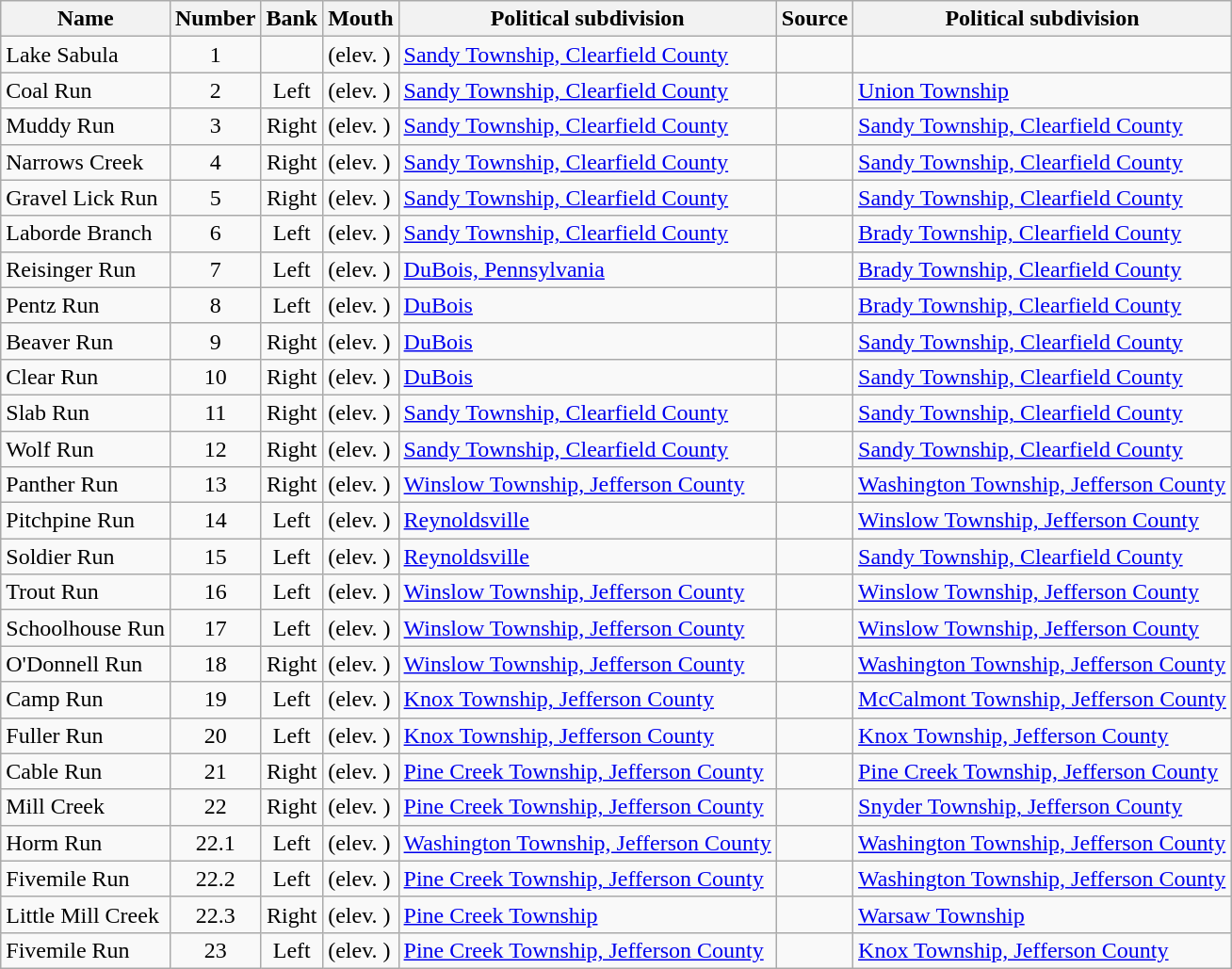<table class="wikitable sortable">
<tr>
<th>Name</th>
<th>Number</th>
<th>Bank</th>
<th>Mouth</th>
<th>Political subdivision</th>
<th>Source</th>
<th>Political subdivision</th>
</tr>
<tr>
<td>Lake Sabula</td>
<td style="text-align: center;">1</td>
<td style="text-align: center;"></td>
<td> (elev. )</td>
<td><a href='#'>Sandy Township, Clearfield County</a></td>
<td></td>
<td></td>
</tr>
<tr>
<td>Coal Run</td>
<td style="text-align: center;">2</td>
<td style="text-align: center;">Left</td>
<td> (elev. )</td>
<td><a href='#'>Sandy Township, Clearfield County</a></td>
<td></td>
<td><a href='#'>Union Township</a></td>
</tr>
<tr>
<td>Muddy Run</td>
<td style="text-align: center;">3</td>
<td style="text-align: center;">Right</td>
<td> (elev. )</td>
<td><a href='#'>Sandy Township, Clearfield County</a></td>
<td></td>
<td><a href='#'>Sandy Township, Clearfield County</a></td>
</tr>
<tr>
<td>Narrows Creek</td>
<td style="text-align: center;">4</td>
<td style="text-align: center;">Right</td>
<td> (elev. )</td>
<td><a href='#'>Sandy Township, Clearfield County</a></td>
<td></td>
<td><a href='#'>Sandy Township, Clearfield County</a></td>
</tr>
<tr>
<td>Gravel Lick Run</td>
<td style="text-align: center;">5</td>
<td style="text-align: center;">Right</td>
<td> (elev. )</td>
<td><a href='#'>Sandy Township, Clearfield County</a></td>
<td></td>
<td><a href='#'>Sandy Township, Clearfield County</a></td>
</tr>
<tr>
<td>Laborde Branch</td>
<td style="text-align: center;">6</td>
<td style="text-align: center;">Left</td>
<td> (elev. )</td>
<td><a href='#'>Sandy Township, Clearfield County</a></td>
<td></td>
<td><a href='#'>Brady Township, Clearfield County</a></td>
</tr>
<tr>
<td>Reisinger Run</td>
<td style="text-align: center;">7</td>
<td style="text-align: center;">Left</td>
<td> (elev. )</td>
<td><a href='#'>DuBois, Pennsylvania</a></td>
<td></td>
<td><a href='#'>Brady Township, Clearfield County</a></td>
</tr>
<tr>
<td>Pentz Run</td>
<td style="text-align: center;">8</td>
<td style="text-align: center;">Left</td>
<td> (elev. )</td>
<td><a href='#'>DuBois</a></td>
<td></td>
<td><a href='#'>Brady Township, Clearfield County</a></td>
</tr>
<tr>
<td>Beaver Run</td>
<td style="text-align: center;">9</td>
<td style="text-align: center;">Right</td>
<td> (elev. )</td>
<td><a href='#'>DuBois</a></td>
<td></td>
<td><a href='#'>Sandy Township, Clearfield County</a></td>
</tr>
<tr>
<td>Clear Run</td>
<td style="text-align: center;">10</td>
<td style="text-align: center;">Right</td>
<td> (elev. )</td>
<td><a href='#'>DuBois</a></td>
<td></td>
<td><a href='#'>Sandy Township, Clearfield County</a></td>
</tr>
<tr>
<td>Slab Run</td>
<td style="text-align: center;">11</td>
<td style="text-align: center;">Right</td>
<td> (elev. )</td>
<td><a href='#'>Sandy Township, Clearfield County</a></td>
<td></td>
<td><a href='#'>Sandy Township, Clearfield County</a></td>
</tr>
<tr>
<td>Wolf Run</td>
<td style="text-align: center;">12</td>
<td style="text-align: center;">Right</td>
<td> (elev. )</td>
<td><a href='#'>Sandy Township, Clearfield County</a></td>
<td></td>
<td><a href='#'>Sandy Township, Clearfield County</a></td>
</tr>
<tr>
<td>Panther Run</td>
<td style="text-align: center;">13</td>
<td style="text-align: center;">Right</td>
<td> (elev. )</td>
<td><a href='#'>Winslow Township, Jefferson County</a></td>
<td></td>
<td><a href='#'>Washington Township, Jefferson County</a></td>
</tr>
<tr>
<td>Pitchpine Run</td>
<td style="text-align: center;">14</td>
<td style="text-align: center;">Left</td>
<td> (elev. )</td>
<td><a href='#'>Reynoldsville</a></td>
<td></td>
<td><a href='#'>Winslow Township, Jefferson County</a></td>
</tr>
<tr>
<td>Soldier Run</td>
<td style="text-align: center;">15</td>
<td style="text-align: center;">Left</td>
<td> (elev. )</td>
<td><a href='#'>Reynoldsville</a></td>
<td></td>
<td><a href='#'>Sandy Township, Clearfield County</a></td>
</tr>
<tr>
<td>Trout Run</td>
<td style="text-align: center;">16</td>
<td style="text-align: center;">Left</td>
<td> (elev. )</td>
<td><a href='#'>Winslow Township, Jefferson County</a></td>
<td></td>
<td><a href='#'>Winslow Township, Jefferson County</a></td>
</tr>
<tr>
<td>Schoolhouse Run</td>
<td style="text-align: center;">17</td>
<td style="text-align: center;">Left</td>
<td> (elev. )</td>
<td><a href='#'>Winslow Township, Jefferson County</a></td>
<td></td>
<td><a href='#'>Winslow Township, Jefferson County</a></td>
</tr>
<tr>
<td>O'Donnell Run</td>
<td style="text-align: center;">18</td>
<td style="text-align: center;">Right</td>
<td> (elev. )</td>
<td><a href='#'>Winslow Township, Jefferson County</a></td>
<td></td>
<td><a href='#'>Washington Township, Jefferson County</a></td>
</tr>
<tr>
<td>Camp Run</td>
<td style="text-align: center;">19</td>
<td style="text-align: center;">Left</td>
<td> (elev. )</td>
<td><a href='#'>Knox Township, Jefferson County</a></td>
<td></td>
<td><a href='#'>McCalmont Township, Jefferson County</a></td>
</tr>
<tr>
<td>Fuller Run</td>
<td style="text-align: center;">20</td>
<td style="text-align: center;">Left</td>
<td> (elev. )</td>
<td><a href='#'>Knox Township, Jefferson County</a></td>
<td></td>
<td><a href='#'>Knox Township, Jefferson County</a></td>
</tr>
<tr>
<td>Cable Run</td>
<td style="text-align: center;">21</td>
<td style="text-align: center;">Right</td>
<td> (elev. )</td>
<td><a href='#'>Pine Creek Township, Jefferson County</a></td>
<td></td>
<td><a href='#'>Pine Creek Township, Jefferson County</a></td>
</tr>
<tr>
<td>Mill Creek</td>
<td style="text-align: center;">22</td>
<td style="text-align: center;">Right</td>
<td> (elev. )</td>
<td><a href='#'>Pine Creek Township, Jefferson County</a></td>
<td></td>
<td><a href='#'>Snyder Township, Jefferson County</a></td>
</tr>
<tr>
<td>Horm Run</td>
<td style="text-align: center;">22.1</td>
<td style="text-align: center;">Left</td>
<td> (elev. )</td>
<td><a href='#'>Washington Township, Jefferson County</a></td>
<td></td>
<td><a href='#'>Washington Township, Jefferson County</a></td>
</tr>
<tr>
<td>Fivemile Run</td>
<td style="text-align: center;">22.2</td>
<td style="text-align: center;">Left</td>
<td> (elev. )</td>
<td><a href='#'>Pine Creek Township, Jefferson County</a></td>
<td></td>
<td><a href='#'>Washington Township, Jefferson County</a></td>
</tr>
<tr>
<td>Little Mill Creek</td>
<td style="text-align: center;">22.3</td>
<td style="text-align: center;">Right</td>
<td> (elev. )</td>
<td><a href='#'>Pine Creek Township</a></td>
<td></td>
<td><a href='#'>Warsaw Township</a></td>
</tr>
<tr>
<td>Fivemile Run</td>
<td style="text-align: center;">23</td>
<td style="text-align: center;">Left</td>
<td> (elev. )</td>
<td><a href='#'>Pine Creek Township, Jefferson County</a></td>
<td></td>
<td><a href='#'>Knox Township, Jefferson County</a></td>
</tr>
</table>
